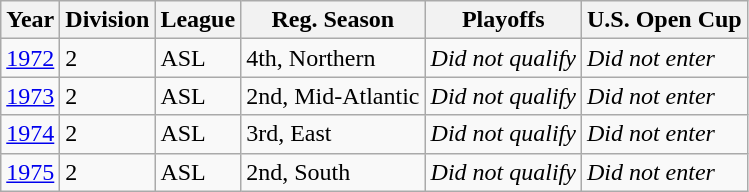<table class="wikitable">
<tr>
<th>Year</th>
<th>Division</th>
<th>League</th>
<th>Reg. Season</th>
<th>Playoffs</th>
<th>U.S. Open Cup</th>
</tr>
<tr>
<td><a href='#'>1972</a></td>
<td>2</td>
<td>ASL</td>
<td>4th, Northern</td>
<td><em>Did not qualify</em></td>
<td><em>Did not enter</em></td>
</tr>
<tr>
<td><a href='#'>1973</a></td>
<td>2</td>
<td>ASL</td>
<td>2nd, Mid-Atlantic</td>
<td><em>Did not qualify</em></td>
<td><em>Did not enter</em></td>
</tr>
<tr>
<td><a href='#'>1974</a></td>
<td>2</td>
<td>ASL</td>
<td>3rd, East</td>
<td><em>Did not qualify</em></td>
<td><em>Did not enter</em></td>
</tr>
<tr>
<td><a href='#'>1975</a></td>
<td>2</td>
<td>ASL</td>
<td>2nd, South</td>
<td><em>Did not qualify</em></td>
<td><em>Did not enter</em></td>
</tr>
</table>
